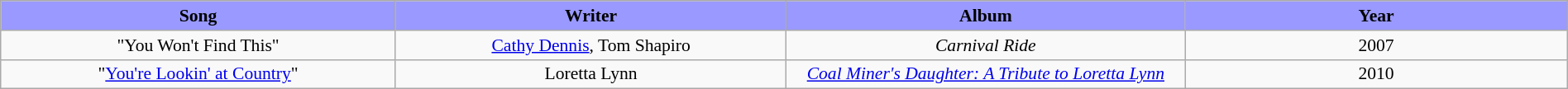<table class="wikitable" style="margin:0.5em auto; clear:both; font-size:.9em; text-align:center; width:100%">
<tr>
<th width="500" style="background: #99F;">Song</th>
<th width="500" style="background: #99F;">Writer</th>
<th width="500" style="background: #99F;">Album</th>
<th width="500" style="background: #99F;">Year</th>
</tr>
<tr>
<td>"You Won't Find This"</td>
<td><a href='#'>Cathy Dennis</a>, Tom Shapiro</td>
<td><em>Carnival Ride</em></td>
<td>2007</td>
</tr>
<tr>
<td>"<a href='#'>You're Lookin' at Country</a>"</td>
<td>Loretta Lynn</td>
<td><em><a href='#'>Coal Miner's Daughter: A Tribute to Loretta Lynn</a></em></td>
<td>2010</td>
</tr>
</table>
